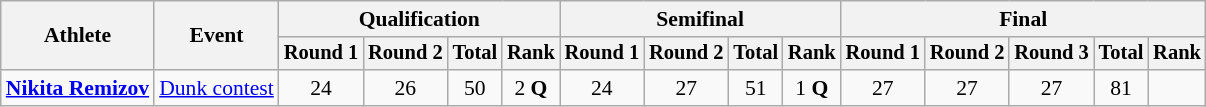<table class="wikitable" style="text-align:center;font-size:90%">
<tr>
<th rowspan=2>Athlete</th>
<th rowspan=2>Event</th>
<th colspan=4>Qualification</th>
<th colspan=4>Semifinal</th>
<th colspan=5>Final</th>
</tr>
<tr style="font-size:95%">
<th>Round 1</th>
<th>Round 2</th>
<th>Total</th>
<th>Rank</th>
<th>Round 1</th>
<th>Round 2</th>
<th>Total</th>
<th>Rank</th>
<th>Round 1</th>
<th>Round 2</th>
<th>Round 3</th>
<th>Total</th>
<th>Rank</th>
</tr>
<tr>
<td align=left><strong><a href='#'>Nikita Remizov</a></strong></td>
<td align=left><a href='#'>Dunk contest</a></td>
<td>24</td>
<td>26</td>
<td>50</td>
<td>2 <strong>Q</strong></td>
<td>24</td>
<td>27</td>
<td>51</td>
<td>1 <strong>Q</strong></td>
<td>27</td>
<td>27</td>
<td>27</td>
<td>81</td>
<td></td>
</tr>
</table>
